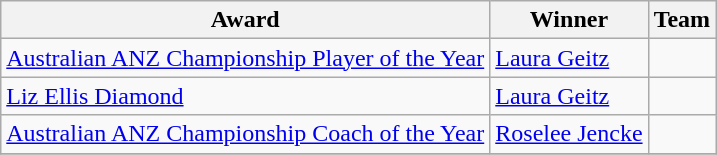<table class="wikitable collapsible">
<tr>
<th>Award</th>
<th>Winner</th>
<th>Team</th>
</tr>
<tr>
<td><a href='#'>Australian ANZ Championship Player of the Year</a></td>
<td> <a href='#'>Laura Geitz</a></td>
<td></td>
</tr>
<tr>
<td><a href='#'>Liz Ellis Diamond</a></td>
<td> <a href='#'>Laura Geitz</a></td>
<td></td>
</tr>
<tr>
<td><a href='#'>Australian ANZ Championship Coach of the Year</a></td>
<td> <a href='#'>Roselee Jencke</a></td>
<td></td>
</tr>
<tr>
</tr>
</table>
